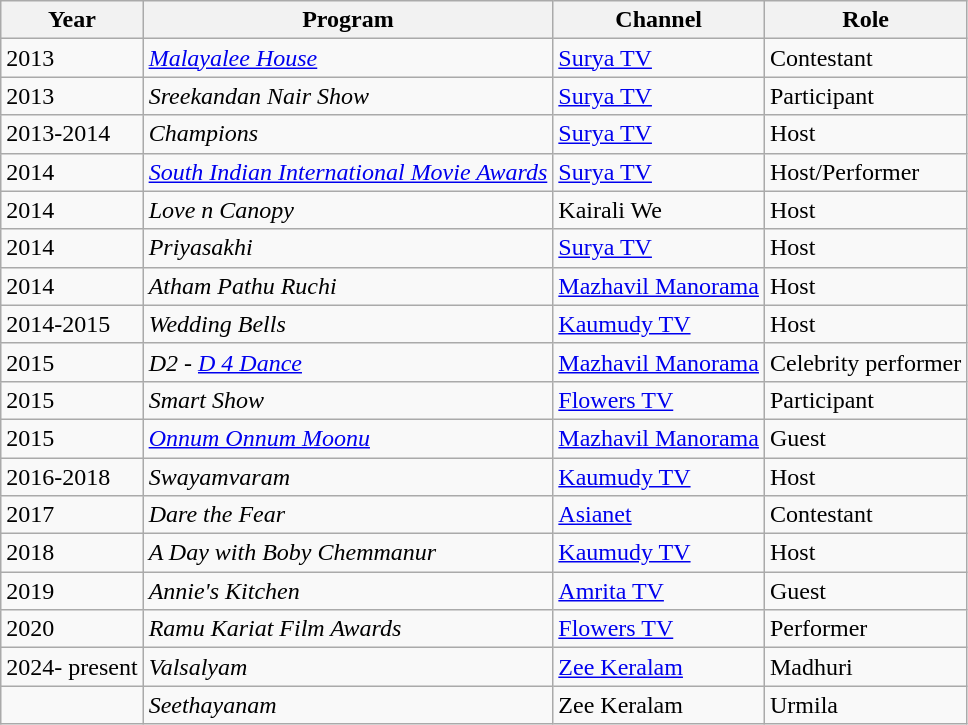<table class="wikitable sortable">
<tr>
<th>Year</th>
<th>Program</th>
<th>Channel</th>
<th>Role</th>
</tr>
<tr>
<td>2013</td>
<td><em><a href='#'>Malayalee House</a></em></td>
<td><a href='#'>Surya TV</a></td>
<td>Contestant</td>
</tr>
<tr>
<td>2013</td>
<td><em>Sreekandan Nair Show</em></td>
<td><a href='#'>Surya TV</a></td>
<td>Participant</td>
</tr>
<tr>
<td>2013-2014</td>
<td><em>Champions</em></td>
<td><a href='#'>Surya TV</a></td>
<td>Host</td>
</tr>
<tr>
<td>2014</td>
<td><em><a href='#'>South Indian International Movie Awards</a></em></td>
<td><a href='#'>Surya TV</a></td>
<td>Host/Performer</td>
</tr>
<tr>
<td>2014</td>
<td><em>Love n Canopy</em></td>
<td>Kairali We</td>
<td>Host</td>
</tr>
<tr>
<td>2014</td>
<td><em>Priyasakhi</em></td>
<td><a href='#'>Surya TV</a></td>
<td>Host</td>
</tr>
<tr>
<td>2014</td>
<td><em>Atham Pathu Ruchi</em></td>
<td><a href='#'>Mazhavil Manorama</a></td>
<td>Host</td>
</tr>
<tr>
<td>2014-2015</td>
<td><em>Wedding Bells</em></td>
<td><a href='#'>Kaumudy TV</a></td>
<td>Host</td>
</tr>
<tr>
<td>2015</td>
<td><em>D2 - <a href='#'>D 4 Dance</a></em></td>
<td><a href='#'>Mazhavil Manorama</a></td>
<td>Celebrity performer</td>
</tr>
<tr>
<td>2015</td>
<td><em>Smart Show</em></td>
<td><a href='#'>Flowers TV</a></td>
<td>Participant</td>
</tr>
<tr>
<td>2015</td>
<td><em><a href='#'>Onnum Onnum Moonu</a></em></td>
<td><a href='#'>Mazhavil Manorama</a></td>
<td>Guest</td>
</tr>
<tr>
<td>2016-2018</td>
<td><em>Swayamvaram</em></td>
<td><a href='#'>Kaumudy TV</a></td>
<td>Host</td>
</tr>
<tr>
<td>2017</td>
<td><em>Dare the Fear</em></td>
<td><a href='#'>Asianet</a></td>
<td>Contestant</td>
</tr>
<tr>
<td>2018</td>
<td><em>A Day with Boby Chemmanur </em></td>
<td><a href='#'>Kaumudy TV</a></td>
<td>Host</td>
</tr>
<tr>
<td>2019</td>
<td><em>Annie's Kitchen</em></td>
<td><a href='#'>Amrita TV</a></td>
<td>Guest</td>
</tr>
<tr>
<td>2020</td>
<td><em>Ramu Kariat Film Awards</em></td>
<td><a href='#'>Flowers TV</a></td>
<td>Performer</td>
</tr>
<tr>
<td>2024- present</td>
<td><em>Valsalyam</em></td>
<td><a href='#'>Zee Keralam</a></td>
<td>Madhuri</td>
</tr>
<tr>
<td></td>
<td><em>Seethayanam</em></td>
<td>Zee Keralam</td>
<td>Urmila</td>
</tr>
</table>
